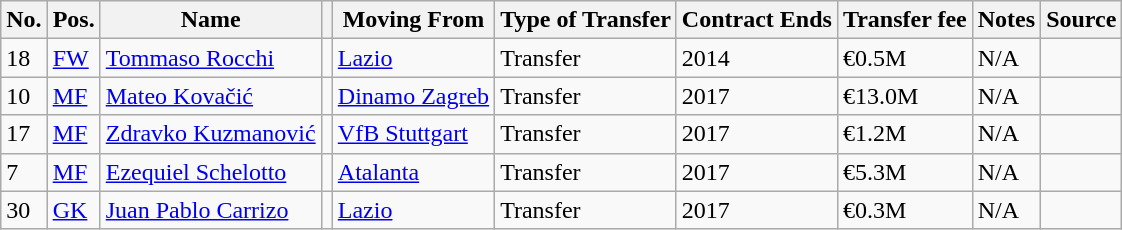<table class="wikitable sortable">
<tr>
<th>No.</th>
<th>Pos.</th>
<th>Name</th>
<th></th>
<th>Moving From</th>
<th>Type of Transfer</th>
<th>Contract Ends</th>
<th>Transfer fee</th>
<th>Notes</th>
<th>Source</th>
</tr>
<tr>
<td>18</td>
<td><a href='#'>FW</a></td>
<td> <a href='#'>Tommaso Rocchi</a></td>
<td></td>
<td> <a href='#'>Lazio</a></td>
<td>Transfer</td>
<td>2014</td>
<td>€0.5M</td>
<td>N/A</td>
<td></td>
</tr>
<tr>
<td>10</td>
<td><a href='#'>MF</a></td>
<td> <a href='#'>Mateo Kovačić</a></td>
<td></td>
<td> <a href='#'>Dinamo Zagreb</a></td>
<td>Transfer</td>
<td>2017</td>
<td>€13.0M</td>
<td>N/A</td>
<td></td>
</tr>
<tr>
<td>17</td>
<td><a href='#'>MF</a></td>
<td> <a href='#'>Zdravko Kuzmanović</a></td>
<td></td>
<td> <a href='#'>VfB Stuttgart</a></td>
<td>Transfer</td>
<td>2017</td>
<td>€1.2M</td>
<td>N/A</td>
<td></td>
</tr>
<tr>
<td>7</td>
<td><a href='#'>MF</a></td>
<td> <a href='#'>Ezequiel Schelotto</a></td>
<td></td>
<td> <a href='#'>Atalanta</a></td>
<td>Transfer</td>
<td>2017</td>
<td>€5.3M</td>
<td>N/A</td>
<td></td>
</tr>
<tr>
<td>30</td>
<td><a href='#'>GK</a></td>
<td> <a href='#'>Juan Pablo Carrizo</a></td>
<td></td>
<td> <a href='#'>Lazio</a></td>
<td>Transfer</td>
<td>2017</td>
<td>€0.3M</td>
<td>N/A</td>
<td></td>
</tr>
</table>
